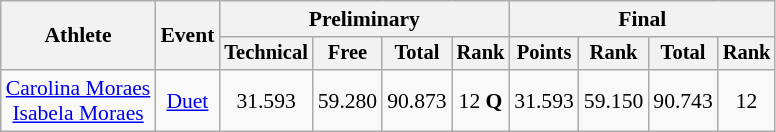<table class="wikitable" style="font-size:90%">
<tr>
<th rowspan="2">Athlete</th>
<th rowspan="2">Event</th>
<th colspan=4>Preliminary</th>
<th colspan=4>Final</th>
</tr>
<tr style="font-size:95%">
<th>Technical</th>
<th>Free</th>
<th>Total</th>
<th>Rank</th>
<th>Points</th>
<th>Rank</th>
<th>Total</th>
<th>Rank</th>
</tr>
<tr align=center>
<td rowspan=1><a href='#'>Carolina Moraes</a><br><a href='#'>Isabela Moraes</a></td>
<td><a href='#'>Duet</a></td>
<td style="text-align:center;">31.593</td>
<td style="text-align:center;">59.280</td>
<td style="text-align:center;">90.873</td>
<td style="text-align:center;">12	<strong>Q</strong></td>
<td style="text-align:center;">31.593</td>
<td style="text-align:center;">59.150</td>
<td style="text-align:center;">90.743</td>
<td style="text-align:center;">12</td>
</tr>
</table>
